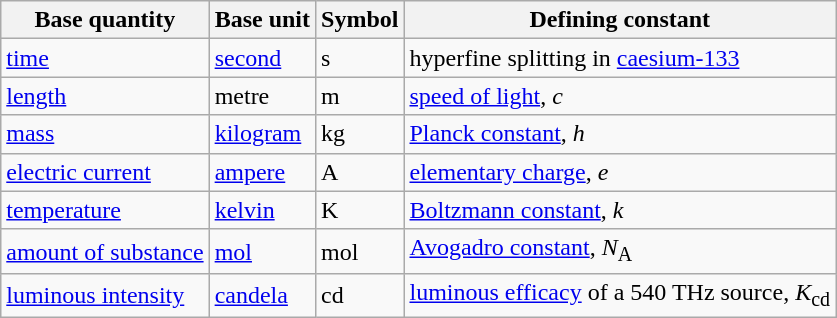<table class="wikitable">
<tr>
<th>Base quantity</th>
<th>Base unit</th>
<th>Symbol</th>
<th>Defining constant</th>
</tr>
<tr>
<td><a href='#'>time</a></td>
<td><a href='#'>second</a></td>
<td>s</td>
<td>hyperfine splitting in <a href='#'>caesium-133</a></td>
</tr>
<tr>
<td><a href='#'>length</a></td>
<td>metre</td>
<td>m</td>
<td><a href='#'>speed of light</a>, <em>c</em></td>
</tr>
<tr>
<td><a href='#'>mass</a></td>
<td><a href='#'>kilogram</a></td>
<td>kg</td>
<td><a href='#'>Planck constant</a>, <em>h</em></td>
</tr>
<tr>
<td><a href='#'>electric current</a></td>
<td><a href='#'>ampere</a></td>
<td>A</td>
<td><a href='#'>elementary charge</a>, <em>e</em></td>
</tr>
<tr>
<td><a href='#'>temperature</a></td>
<td><a href='#'>kelvin</a></td>
<td>K</td>
<td><a href='#'>Boltzmann constant</a>, <em>k</em></td>
</tr>
<tr>
<td><a href='#'>amount of substance</a></td>
<td><a href='#'>mol</a></td>
<td>mol</td>
<td><a href='#'>Avogadro constant</a>, <em>N</em><sub>A</sub></td>
</tr>
<tr>
<td><a href='#'>luminous intensity</a></td>
<td><a href='#'>candela</a></td>
<td>cd</td>
<td><a href='#'>luminous efficacy</a> of a 540 THz source, <em>K</em><sub>cd</sub></td>
</tr>
</table>
